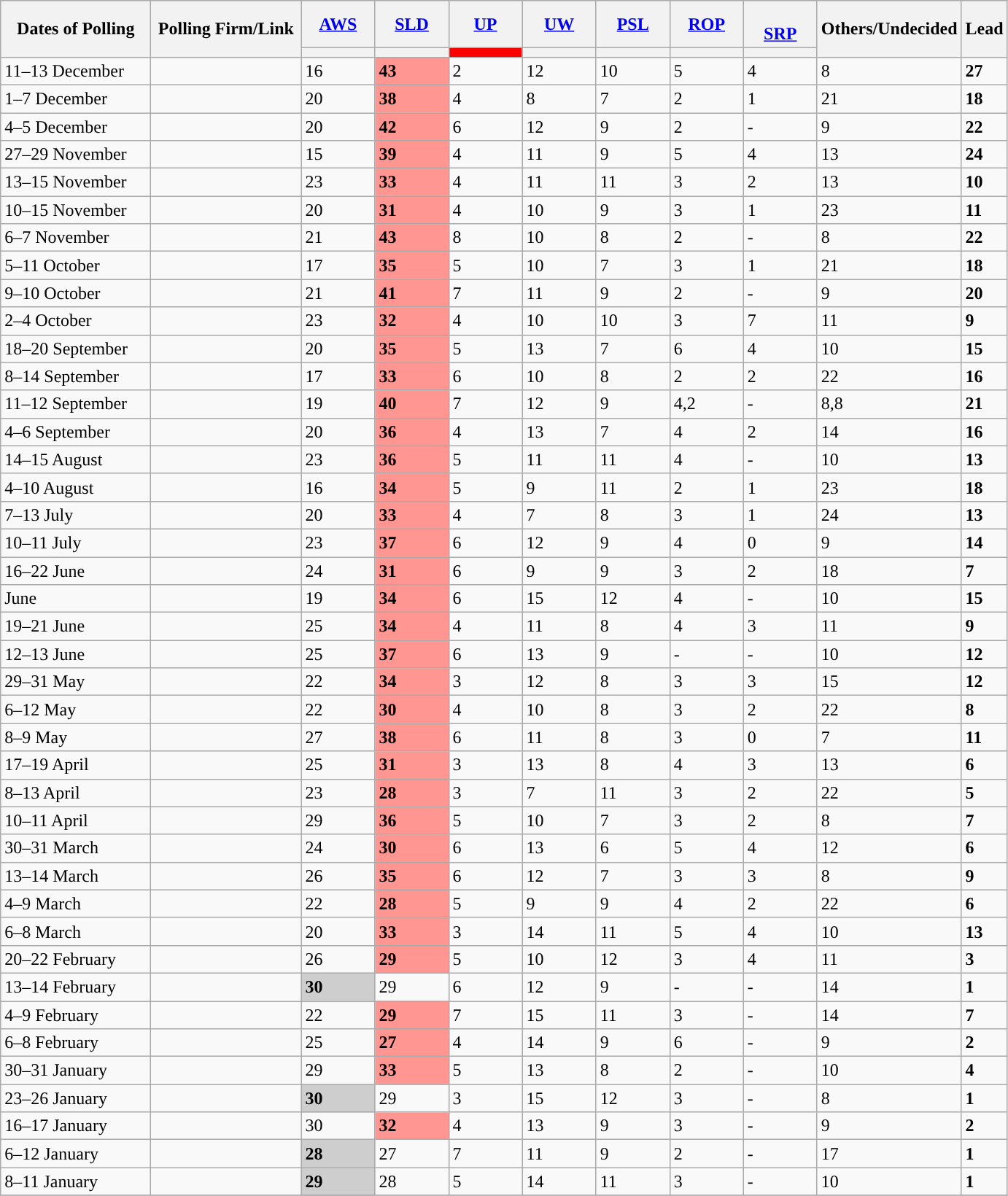<table class="wikitable sortable collapsible">
<tr style="height:42px; text-align:center; background-color:#E9E9E9">
<th rowspan="2" data-sort-type="date" style="width:130px;">Dates of Polling</th>
<th rowspan="2" style="width:130px;">Polling Firm/Link</th>
<th style="width:60px;" class="unsortable"><a href='#'><span>AWS</span></a></th>
<th style="width:60px;" class="unsortable"><a href='#'><span>SLD</span></a></th>
<th style="width:60px;" class="unsortable"><a href='#'><span>UP</span></a></th>
<th style="width:60px;" class="unsortable"><a href='#'><span>UW</span></a></th>
<th style="width:60px;" class="unsortable"><a href='#'><span>PSL</span></a></th>
<th style="width:60px;" class="unsortable"><a href='#'><span>ROP</span></a></th>
<th style="width:60px;" class="unsortable"><br><a href='#'><span>SRP</span></a></th>
<th rowspan="2" data-sort-type="number" style="width:40px;">Others/Undecided</th>
<th rowspan="2" data-sort-type="number" style="width:30px;">Lead</th>
</tr>
<tr>
<th data-sort-type="number" style="height:1px; background:"></th>
<th data-sort-type="number" style="height:1px; background:"></th>
<th data-sort-type="number" style="height:1px; background:Red;"></th>
<th data-sort-type="number" style="height:1px; background:"></th>
<th data-sort-type="number" style="height:1px; background:"></th>
<th data-sort-type="number" style="height:1px; background:"></th>
<th data-sort-type="number" style="height:1px; background:"></th>
</tr>
<tr>
<td>11–13 December</td>
<td></td>
<td>16</td>
<td style="background:#FF9691"><strong>43</strong></td>
<td>2</td>
<td>12</td>
<td>10</td>
<td>5</td>
<td>4</td>
<td>8</td>
<td style="background:"><strong>27</strong></td>
</tr>
<tr>
<td>1–7 December</td>
<td></td>
<td>20</td>
<td style="background:#FF9691"><strong>38</strong></td>
<td>4</td>
<td>8</td>
<td>7</td>
<td>2</td>
<td>1</td>
<td>21</td>
<td style="background:"><strong>18</strong></td>
</tr>
<tr>
<td>4–5 December</td>
<td></td>
<td>20</td>
<td style="background:#FF9691"><strong>42</strong></td>
<td>6</td>
<td>12</td>
<td>9</td>
<td>2</td>
<td>-</td>
<td>9</td>
<td style="background:"><strong>22</strong></td>
</tr>
<tr>
<td>27–29 November</td>
<td></td>
<td>15</td>
<td style="background:#FF9691"><strong>39</strong></td>
<td>4</td>
<td>11</td>
<td>9</td>
<td>5</td>
<td>4</td>
<td>13</td>
<td style="background:"><strong>24</strong></td>
</tr>
<tr>
<td>13–15 November</td>
<td></td>
<td>23</td>
<td style="background:#FF9691"><strong>33</strong></td>
<td>4</td>
<td>11</td>
<td>11</td>
<td>3</td>
<td>2</td>
<td>13</td>
<td style="background:"><strong>10</strong></td>
</tr>
<tr>
<td>10–15 November</td>
<td></td>
<td>20</td>
<td style="background:#FF9691"><strong>31</strong></td>
<td>4</td>
<td>10</td>
<td>9</td>
<td>3</td>
<td>1</td>
<td>23</td>
<td style="background:"><strong>11</strong></td>
</tr>
<tr>
<td>6–7 November</td>
<td></td>
<td>21</td>
<td style="background:#FF9691"><strong>43</strong></td>
<td>8</td>
<td>10</td>
<td>8</td>
<td>2</td>
<td>-</td>
<td>8</td>
<td style="background:"><strong>22</strong></td>
</tr>
<tr>
<td>5–11 October</td>
<td></td>
<td>17</td>
<td style="background:#FF9691"><strong>35</strong></td>
<td>5</td>
<td>10</td>
<td>7</td>
<td>3</td>
<td>1</td>
<td>21</td>
<td style="background:"><strong>18</strong></td>
</tr>
<tr>
<td>9–10 October</td>
<td></td>
<td>21</td>
<td style="background:#FF9691"><strong>41</strong></td>
<td>7</td>
<td>11</td>
<td>9</td>
<td>2</td>
<td>-</td>
<td>9</td>
<td style="background:"><strong>20</strong></td>
</tr>
<tr>
<td>2–4 October</td>
<td></td>
<td>23</td>
<td style="background:#FF9691"><strong>32</strong></td>
<td>4</td>
<td>10</td>
<td>10</td>
<td>3</td>
<td>7</td>
<td>11</td>
<td style="background:"><strong>9</strong></td>
</tr>
<tr>
<td>18–20 September</td>
<td></td>
<td>20</td>
<td style="background:#FF9691"><strong>35</strong></td>
<td>5</td>
<td>13</td>
<td>7</td>
<td>6</td>
<td>4</td>
<td>10</td>
<td style="background:"><strong>15</strong></td>
</tr>
<tr>
<td>8–14 September</td>
<td></td>
<td>17</td>
<td style="background:#FF9691"><strong>33</strong></td>
<td>6</td>
<td>10</td>
<td>8</td>
<td>2</td>
<td>2</td>
<td>22</td>
<td style="background:"><strong>16</strong></td>
</tr>
<tr>
<td>11–12 September</td>
<td></td>
<td>19</td>
<td style="background:#FF9691"><strong>40</strong></td>
<td>7</td>
<td>12</td>
<td>9</td>
<td>4,2</td>
<td>-</td>
<td>8,8</td>
<td style="background:"><strong>21</strong></td>
</tr>
<tr>
<td>4–6 September</td>
<td></td>
<td>20</td>
<td style="background:#FF9691"><strong>36</strong></td>
<td>4</td>
<td>13</td>
<td>7</td>
<td>4</td>
<td>2</td>
<td>14</td>
<td style="background:"><strong>16</strong></td>
</tr>
<tr>
<td>14–15 August</td>
<td></td>
<td>23</td>
<td style="background:#FF9691"><strong>36</strong></td>
<td>5</td>
<td>11</td>
<td>11</td>
<td>4</td>
<td>-</td>
<td>10</td>
<td style="background:"><strong>13</strong></td>
</tr>
<tr>
<td>4–10 August</td>
<td></td>
<td>16</td>
<td style="background:#FF9691"><strong>34</strong></td>
<td>5</td>
<td>9</td>
<td>11</td>
<td>2</td>
<td>1</td>
<td>23</td>
<td style="background:"><strong>18</strong></td>
</tr>
<tr>
<td>7–13 July</td>
<td></td>
<td>20</td>
<td style="background:#FF9691"><strong>33</strong></td>
<td>4</td>
<td>7</td>
<td>8</td>
<td>3</td>
<td>1</td>
<td>24</td>
<td style="background:"><strong>13</strong></td>
</tr>
<tr>
<td>10–11 July</td>
<td></td>
<td>23</td>
<td style="background:#FF9691"><strong>37</strong></td>
<td>6</td>
<td>12</td>
<td>9</td>
<td>4</td>
<td>0</td>
<td>9</td>
<td style="background:"><strong>14</strong></td>
</tr>
<tr>
<td>16–22 June</td>
<td></td>
<td>24</td>
<td style="background:#FF9691"><strong>31</strong></td>
<td>6</td>
<td>9</td>
<td>9</td>
<td>3</td>
<td>2</td>
<td>18</td>
<td style="background:"><strong>7</strong></td>
</tr>
<tr>
<td>June</td>
<td></td>
<td>19</td>
<td style="background:#FF9691"><strong>34</strong></td>
<td>6</td>
<td>15</td>
<td>12</td>
<td>4</td>
<td>-</td>
<td>10</td>
<td style="background:"><strong>15</strong></td>
</tr>
<tr>
<td>19–21 June</td>
<td></td>
<td>25</td>
<td style="background:#FF9691"><strong>34</strong></td>
<td>4</td>
<td>11</td>
<td>8</td>
<td>4</td>
<td>3</td>
<td>11</td>
<td style="background:"><strong>9</strong></td>
</tr>
<tr>
<td>12–13 June</td>
<td></td>
<td>25</td>
<td style="background:#FF9691"><strong>37</strong></td>
<td>6</td>
<td>13</td>
<td>9</td>
<td>-</td>
<td>-</td>
<td>10</td>
<td style="background:"><strong>12</strong></td>
</tr>
<tr>
<td>29–31 May</td>
<td></td>
<td>22</td>
<td style="background:#FF9691"><strong>34</strong></td>
<td>3</td>
<td>12</td>
<td>8</td>
<td>3</td>
<td>3</td>
<td>15</td>
<td style="background:"><strong>12</strong></td>
</tr>
<tr>
<td>6–12 May</td>
<td></td>
<td>22</td>
<td style="background:#FF9691"><strong>30</strong></td>
<td>4</td>
<td>10</td>
<td>8</td>
<td>3</td>
<td>2</td>
<td>22</td>
<td style="background:"><strong>8</strong></td>
</tr>
<tr>
<td>8–9 May</td>
<td></td>
<td>27</td>
<td style="background:#FF9691"><strong>38</strong></td>
<td>6</td>
<td>11</td>
<td>8</td>
<td>3</td>
<td>0</td>
<td>7</td>
<td style="background:"><strong>11</strong></td>
</tr>
<tr>
<td>17–19 April</td>
<td></td>
<td>25</td>
<td style="background:#FF9691"><strong>31</strong></td>
<td>3</td>
<td>13</td>
<td>8</td>
<td>4</td>
<td>3</td>
<td>13</td>
<td style="background:"><strong>6</strong></td>
</tr>
<tr>
<td>8–13 April</td>
<td></td>
<td>23</td>
<td style="background:#FF9691"><strong>28</strong></td>
<td>3</td>
<td>7</td>
<td>11</td>
<td>3</td>
<td>2</td>
<td>22</td>
<td style="background:"><strong>5</strong></td>
</tr>
<tr>
<td>10–11 April</td>
<td></td>
<td>29</td>
<td style="background:#FF9691"><strong>36</strong></td>
<td>5</td>
<td>10</td>
<td>7</td>
<td>3</td>
<td>2</td>
<td>8</td>
<td style="background:"><strong>7</strong></td>
</tr>
<tr>
<td>30–31 March</td>
<td></td>
<td>24</td>
<td style="background:#FF9691"><strong>30</strong></td>
<td>6</td>
<td>13</td>
<td>6</td>
<td>5</td>
<td>4</td>
<td>12</td>
<td style="background:"><strong>6</strong></td>
</tr>
<tr>
<td>13–14 March</td>
<td></td>
<td>26</td>
<td style="background:#FF9691"><strong>35</strong></td>
<td>6</td>
<td>12</td>
<td>7</td>
<td>3</td>
<td>3</td>
<td>8</td>
<td style="background:"><strong>9</strong></td>
</tr>
<tr>
<td>4–9 March</td>
<td></td>
<td>22</td>
<td style="background:#FF9691"><strong>28</strong></td>
<td>5</td>
<td>9</td>
<td>9</td>
<td>4</td>
<td>2</td>
<td>22</td>
<td style="background:"><strong>6</strong></td>
</tr>
<tr>
<td>6–8 March</td>
<td></td>
<td>20</td>
<td style="background:#FF9691"><strong>33</strong></td>
<td>3</td>
<td>14</td>
<td>11</td>
<td>5</td>
<td>4</td>
<td>10</td>
<td style="background:"><strong>13</strong></td>
</tr>
<tr>
<td>20–22 February</td>
<td></td>
<td>26</td>
<td style="background:#FF9691"><strong>29</strong></td>
<td>5</td>
<td>10</td>
<td>12</td>
<td>3</td>
<td>4</td>
<td>11</td>
<td style="background:"><strong>3</strong></td>
</tr>
<tr>
<td>13–14 February</td>
<td></td>
<td style="background:#CECECE"><strong>30</strong></td>
<td>29</td>
<td>6</td>
<td>12</td>
<td>9</td>
<td>-</td>
<td>-</td>
<td>14</td>
<td style="background:"><strong>1</strong></td>
</tr>
<tr>
<td>4–9 February</td>
<td></td>
<td>22</td>
<td style="background:#FF9691"><strong>29</strong></td>
<td>7</td>
<td>15</td>
<td>11</td>
<td>3</td>
<td>-</td>
<td>14</td>
<td style="background:"><strong>7</strong></td>
</tr>
<tr>
<td>6–8 February</td>
<td></td>
<td>25</td>
<td style="background:#FF9691"><strong>27</strong></td>
<td>4</td>
<td>14</td>
<td>9</td>
<td>6</td>
<td>-</td>
<td>9</td>
<td style="background:"><strong>2</strong></td>
</tr>
<tr>
<td>30–31 January</td>
<td></td>
<td>29</td>
<td style="background:#FF9691"><strong>33</strong></td>
<td>5</td>
<td>13</td>
<td>8</td>
<td>2</td>
<td>-</td>
<td>10</td>
<td style="background:"><strong>4</strong></td>
</tr>
<tr>
<td>23–26 January</td>
<td></td>
<td style="background:#CECECE"><strong>30</strong></td>
<td>29</td>
<td>3</td>
<td>15</td>
<td>12</td>
<td>3</td>
<td>-</td>
<td>8</td>
<td style="background:"><strong>1</strong></td>
</tr>
<tr>
<td>16–17 January</td>
<td></td>
<td>30</td>
<td style="background:#FF9691"><strong>32</strong></td>
<td>4</td>
<td>13</td>
<td>9</td>
<td>3</td>
<td>-</td>
<td>9</td>
<td style="background:"><strong>2</strong></td>
</tr>
<tr>
<td>6–12 January</td>
<td></td>
<td style="background:#CECECE"><strong>28</strong></td>
<td>27</td>
<td>7</td>
<td>11</td>
<td>9</td>
<td>2</td>
<td>-</td>
<td>17</td>
<td style="background:"><strong>1</strong></td>
</tr>
<tr>
<td>8–11 January</td>
<td></td>
<td style="background:#CECECE"><strong>29</strong></td>
<td>28</td>
<td>5</td>
<td>14</td>
<td>11</td>
<td>3</td>
<td>-</td>
<td>10</td>
<td style="background:"><strong>1</strong></td>
</tr>
<tr>
</tr>
</table>
